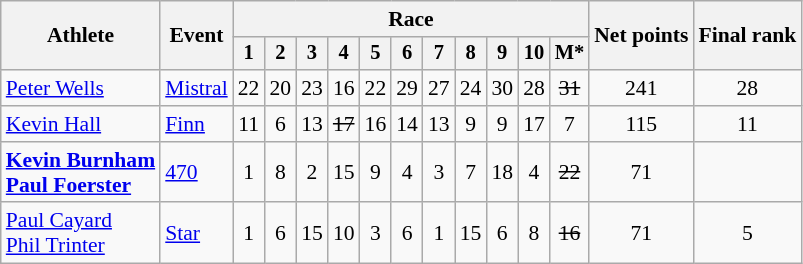<table class=wikitable style=font-size:90%;text-align:center>
<tr>
<th rowspan=2>Athlete</th>
<th rowspan=2>Event</th>
<th colspan=11>Race</th>
<th rowspan=2>Net points</th>
<th rowspan=2>Final rank</th>
</tr>
<tr style=font-size:95%>
<th>1</th>
<th>2</th>
<th>3</th>
<th>4</th>
<th>5</th>
<th>6</th>
<th>7</th>
<th>8</th>
<th>9</th>
<th>10</th>
<th>M*</th>
</tr>
<tr>
<td align=left><a href='#'>Peter Wells</a></td>
<td align=left><a href='#'>Mistral</a></td>
<td>22</td>
<td>20</td>
<td>23</td>
<td>16</td>
<td>22</td>
<td>29</td>
<td>27</td>
<td>24</td>
<td>30</td>
<td>28</td>
<td><s>31</s></td>
<td>241</td>
<td>28</td>
</tr>
<tr>
<td align=left><a href='#'>Kevin Hall</a></td>
<td align=left><a href='#'>Finn</a></td>
<td>11</td>
<td>6</td>
<td>13</td>
<td><s>17</s></td>
<td>16</td>
<td>14</td>
<td>13</td>
<td>9</td>
<td>9</td>
<td>17</td>
<td>7</td>
<td>115</td>
<td>11</td>
</tr>
<tr>
<td align=left><strong><a href='#'>Kevin Burnham</a><br><a href='#'>Paul Foerster</a></strong></td>
<td align=left><a href='#'>470</a></td>
<td>1</td>
<td>8</td>
<td>2</td>
<td>15</td>
<td>9</td>
<td>4</td>
<td>3</td>
<td>7</td>
<td>18</td>
<td>4</td>
<td><s>22</s></td>
<td>71</td>
<td></td>
</tr>
<tr>
<td align=left><a href='#'>Paul Cayard</a><br><a href='#'>Phil Trinter</a></td>
<td align=left><a href='#'>Star</a></td>
<td>1</td>
<td>6</td>
<td>15</td>
<td>10</td>
<td>3</td>
<td>6</td>
<td>1</td>
<td>15</td>
<td>6</td>
<td>8</td>
<td><s>16</s></td>
<td>71</td>
<td>5</td>
</tr>
</table>
